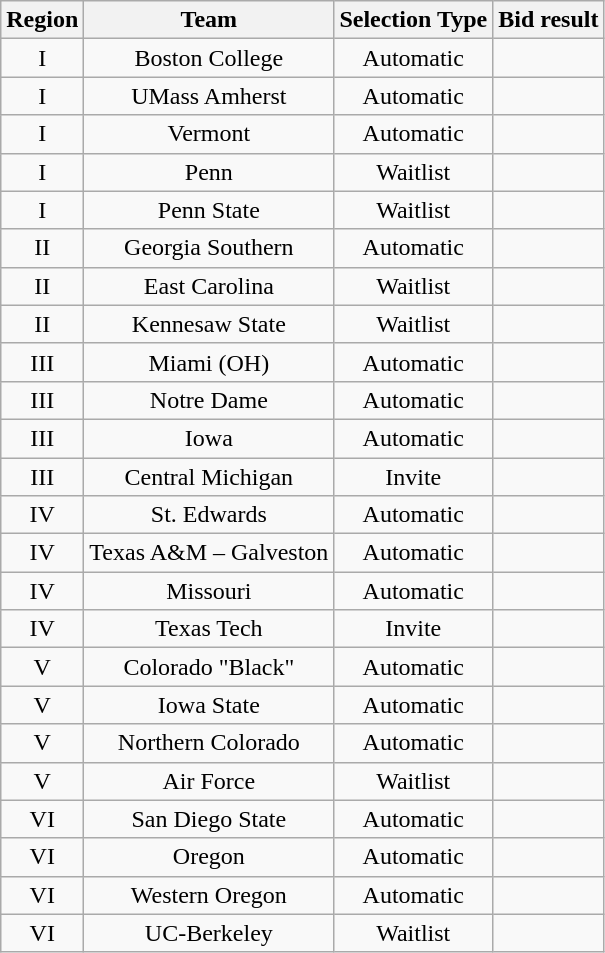<table class="wikitable sortable" style="text-align:center">
<tr>
<th>Region</th>
<th>Team</th>
<th>Selection Type</th>
<th>Bid result</th>
</tr>
<tr>
<td>I</td>
<td>Boston College</td>
<td>Automatic</td>
<td></td>
</tr>
<tr>
<td>I</td>
<td>UMass Amherst</td>
<td>Automatic</td>
<td></td>
</tr>
<tr>
<td>I</td>
<td>Vermont</td>
<td>Automatic</td>
<td></td>
</tr>
<tr>
<td>I</td>
<td>Penn</td>
<td>Waitlist</td>
<td></td>
</tr>
<tr>
<td>I</td>
<td>Penn State</td>
<td>Waitlist</td>
<td></td>
</tr>
<tr>
<td>II</td>
<td>Georgia Southern</td>
<td>Automatic</td>
<td></td>
</tr>
<tr>
<td>II</td>
<td>East Carolina</td>
<td>Waitlist</td>
<td></td>
</tr>
<tr>
<td>II</td>
<td>Kennesaw State</td>
<td>Waitlist</td>
<td></td>
</tr>
<tr>
<td>III</td>
<td>Miami (OH)</td>
<td>Automatic</td>
<td></td>
</tr>
<tr>
<td>III</td>
<td>Notre Dame</td>
<td>Automatic</td>
<td></td>
</tr>
<tr>
<td>III</td>
<td>Iowa</td>
<td>Automatic</td>
<td></td>
</tr>
<tr>
<td>III</td>
<td>Central Michigan</td>
<td>Invite</td>
<td></td>
</tr>
<tr>
<td>IV</td>
<td>St. Edwards</td>
<td>Automatic</td>
<td></td>
</tr>
<tr>
<td>IV</td>
<td>Texas A&M – Galveston</td>
<td>Automatic</td>
<td></td>
</tr>
<tr>
<td>IV</td>
<td>Missouri</td>
<td>Automatic</td>
<td></td>
</tr>
<tr>
<td>IV</td>
<td>Texas Tech</td>
<td>Invite</td>
<td></td>
</tr>
<tr>
<td>V</td>
<td>Colorado "Black"</td>
<td>Automatic</td>
<td></td>
</tr>
<tr>
<td>V</td>
<td>Iowa State</td>
<td>Automatic</td>
<td></td>
</tr>
<tr>
<td>V</td>
<td>Northern Colorado</td>
<td>Automatic</td>
<td></td>
</tr>
<tr>
<td>V</td>
<td>Air Force</td>
<td>Waitlist</td>
<td></td>
</tr>
<tr>
<td>VI</td>
<td>San Diego State</td>
<td>Automatic</td>
<td></td>
</tr>
<tr>
<td>VI</td>
<td>Oregon</td>
<td>Automatic</td>
<td></td>
</tr>
<tr>
<td>VI</td>
<td>Western Oregon</td>
<td>Automatic</td>
<td></td>
</tr>
<tr>
<td>VI</td>
<td>UC-Berkeley</td>
<td>Waitlist</td>
<td></td>
</tr>
</table>
